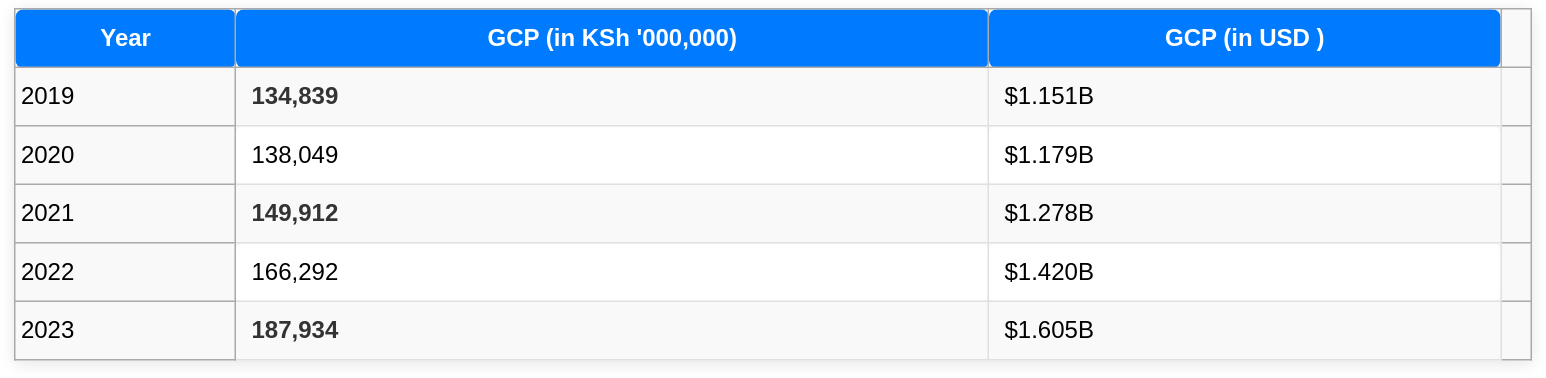<table class="wikitable" style="width: 80%; border-collapse: collapse; margin: auto; font-family: 'Segoe UI', Tahoma, Geneva, sans-serif; box-shadow: 0 2px 10px rgba(0, 0, 0, 0.1);">
<tr>
<th style="background-color: #007BFF; color: white; padding: 10px; border-radius: 5px;">Year</th>
<th style="background-color: #007BFF; color: white; padding: 10px; border-radius: 5px;">GCP (in KSh '000,000)</th>
<th style="background-color: #007BFF; color: white; padding: 10px; border-radius: 5px;">GCP (in USD )</th>
</tr>
<tr>
<td>2019</td>
<td style="background-color: #f9f9f9; padding: 10px; border: 1px solid #e0e0e0; border-radius: 5px; font-weight: bold; color: #333;">134,839</td>
<td style="background-color: #f9f9f9; padding: 10px; border: 1px solid #e0e0e0; border-radius: 5px;">$1.151B</td>
<td></td>
</tr>
<tr>
<td>2020</td>
<td style="background-color: #ffffff; padding: 10px; border: 1px solid #e0e0e0; border-radius: 5px;">138,049</td>
<td style="background-color: #ffffff; padding: 10px; border: 1px solid #e0e0e0; border-radius: 5px;">$1.179B</td>
<td></td>
</tr>
<tr>
<td>2021</td>
<td style="background-color: #f9f9f9; padding: 10px; border: 1px solid #e0e0e0; border-radius: 5px; font-weight: bold; color: #333;">149,912</td>
<td style="background-color: #f9f9f9; padding: 10px; border: 1px solid #e0e0e0; border-radius: 5px;">$1.278B</td>
<td></td>
</tr>
<tr>
<td>2022</td>
<td style="background-color: #ffffff; padding: 10px; border: 1px solid #e0e0e0; border-radius: 5px;">166,292</td>
<td style="background-color: #ffffff; padding: 10px; border: 1px solid #e0e0e0; border-radius: 5px;">$1.420B</td>
<td></td>
</tr>
<tr>
<td>2023</td>
<td style="background-color: #f9f9f9; padding: 10px; border: 1px solid #e0e0e0; border-radius: 5px; font-weight: bold; color: #333;">187,934</td>
<td style="background-color: #f9f9f9; padding: 10px; border: 1px solid #e0e0e0; border-radius: 5px;">$1.605B</td>
<td></td>
</tr>
</table>
